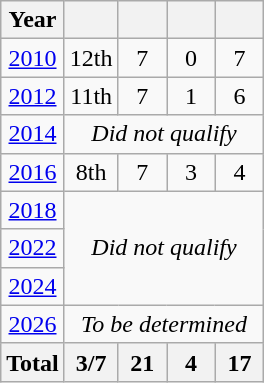<table class="wikitable" style="text-align:center">
<tr>
<th>Year</th>
<th></th>
<th width=25></th>
<th width=25></th>
<th width=25></th>
</tr>
<tr>
<td> <a href='#'>2010</a></td>
<td>12th</td>
<td>7</td>
<td>0</td>
<td>7</td>
</tr>
<tr>
<td> <a href='#'>2012</a></td>
<td>11th</td>
<td>7</td>
<td>1</td>
<td>6</td>
</tr>
<tr>
<td> <a href='#'>2014</a></td>
<td colspan="4"><em>Did not qualify</em></td>
</tr>
<tr>
<td> <a href='#'>2016</a></td>
<td>8th</td>
<td>7</td>
<td>3</td>
<td>4</td>
</tr>
<tr>
<td> <a href='#'>2018</a></td>
<td colspan="4" rowspan="3"><em>Did not qualify</em></td>
</tr>
<tr>
<td> <a href='#'>2022</a></td>
</tr>
<tr>
<td> <a href='#'>2024</a></td>
</tr>
<tr>
<td> <a href='#'>2026</a></td>
<td colspan="4"><em>To be determined</em></td>
</tr>
<tr>
<th>Total</th>
<th>3/7</th>
<th>21</th>
<th>4</th>
<th>17</th>
</tr>
</table>
